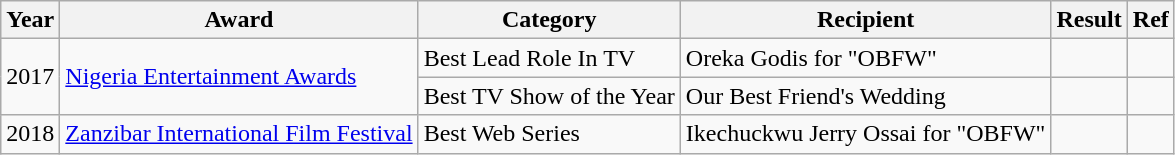<table class="wikitable">
<tr>
<th>Year</th>
<th>Award</th>
<th>Category</th>
<th>Recipient</th>
<th>Result</th>
<th>Ref</th>
</tr>
<tr>
<td rowspan="2">2017</td>
<td rowspan="2"><a href='#'>Nigeria Entertainment Awards</a></td>
<td>Best Lead Role In TV</td>
<td>Oreka Godis for "OBFW"</td>
<td></td>
<td></td>
</tr>
<tr>
<td>Best TV Show of the Year</td>
<td>Our Best Friend's Wedding</td>
<td></td>
<td></td>
</tr>
<tr>
<td>2018</td>
<td><a href='#'>Zanzibar International Film Festival</a></td>
<td>Best Web Series</td>
<td>Ikechuckwu Jerry Ossai for "OBFW"</td>
<td></td>
<td></td>
</tr>
</table>
